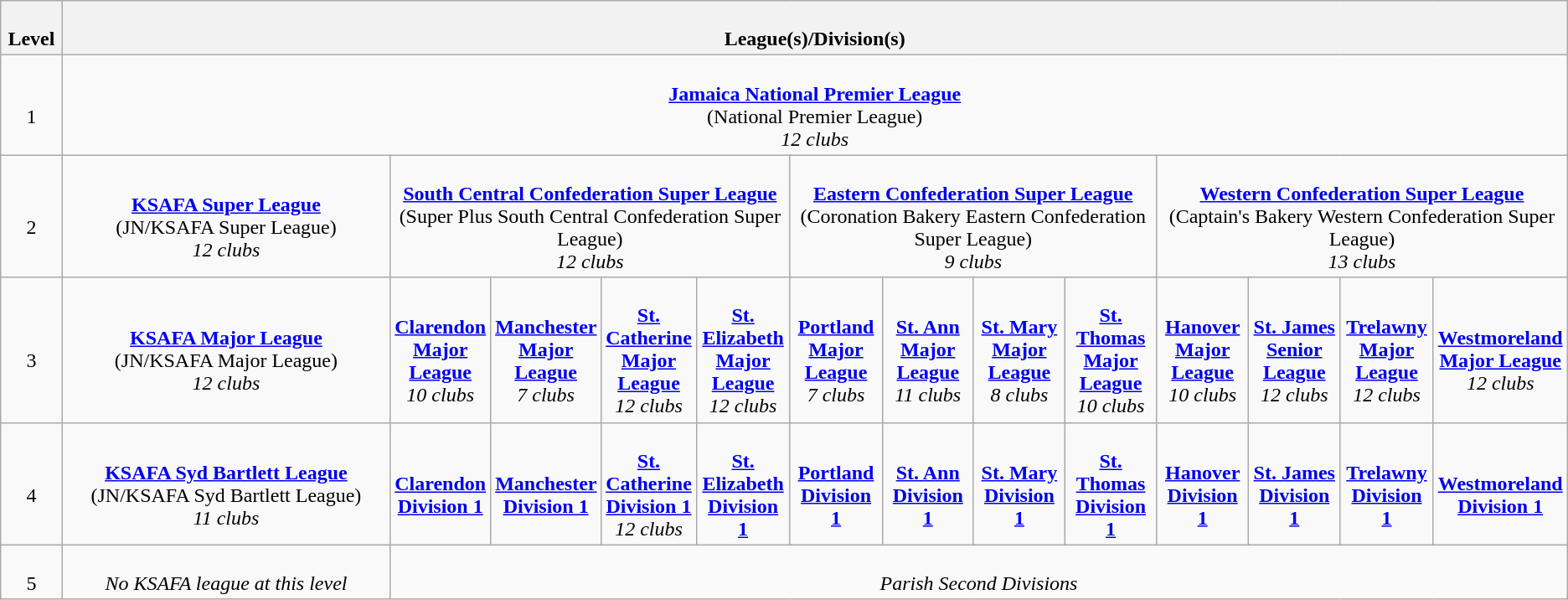<table class="wikitable" style="text-align: center;">
<tr>
<th colspan="4" width="4%"><br>Level</th>
<th colspan="32" width="96%"><br>League(s)/Division(s)</th>
</tr>
<tr>
<td colspan="4" width="4%"><br>1</td>
<td colspan="32" width="96%"><br><strong><a href='#'>Jamaica National Premier League</a></strong><br>
(National Premier League)<br>
<em>12 clubs</em></td>
</tr>
<tr>
<td colspan="4" width="4%"><br>2</td>
<td colspan="8" width="24%"><br><strong><a href='#'>KSAFA Super League</a></strong><br>
(JN/KSAFA Super League)<br>
<em>12 clubs</em></td>
<td colspan="8" width="24%"><br><strong><a href='#'>South Central Confederation Super League</a></strong><br>
(Super Plus South Central Confederation Super League)<br>
<em>12 clubs</em></td>
<td colspan="8" width="24%"><br><strong><a href='#'>Eastern Confederation Super League</a></strong><br>
(Coronation Bakery Eastern Confederation Super League)<br>
<em>9 clubs</em></td>
<td colspan="8" width="24%"><br><strong><a href='#'>Western Confederation Super League</a></strong><br>
(Captain's Bakery Western Confederation Super League)<br>
<em>13 clubs</em></td>
</tr>
<tr>
<td colspan="4" width="4%"><br>3</td>
<td colspan="8" width="24%"><br><strong><a href='#'>KSAFA Major League</a></strong><br>
(JN/KSAFA Major League)<br>
<em>12 clubs</em></td>
<td colspan="2" width="6%"><br><strong><a href='#'>Clarendon Major League</a></strong><br>
<em>10 clubs</em></td>
<td colspan="2" width="6%"><br><strong><a href='#'>Manchester Major League</a></strong><br>
<em>7 clubs</em></td>
<td colspan="2" width="6%"><br><strong><a href='#'>St. Catherine Major League</a></strong><br>
<em>12 clubs</em></td>
<td colspan="2" width="6%"><br><strong><a href='#'>St. Elizabeth Major League</a></strong><br>
<em>12 clubs</em></td>
<td colspan="2" width="6%"><br><strong><a href='#'>Portland Major League</a></strong><br>
<em>7 clubs</em></td>
<td colspan="2" width="6%"><br><strong><a href='#'>St. Ann Major League</a></strong><br>
<em>11 clubs</em></td>
<td colspan="2" width="6%"><br><strong><a href='#'>St. Mary Major League</a></strong><br>
<em>8 clubs</em></td>
<td colspan="2" width="6%"><br><strong><a href='#'>St. Thomas Major League</a></strong><br>
<em>10 clubs</em></td>
<td colspan="2" width="6%"><br><strong><a href='#'>Hanover Major League</a></strong><br>
<em>10 clubs</em></td>
<td colspan="2" width="6%"><br><strong><a href='#'>St. James Senior League</a></strong><br>
<em>12 clubs</em></td>
<td colspan="2" width="6%"><br><strong><a href='#'>Trelawny Major League</a></strong><br>
<em>12 clubs</em></td>
<td colspan="2" width="6%"><br><strong><a href='#'>Westmoreland Major League</a></strong><br>
<em>12 clubs</em></td>
</tr>
<tr>
<td colspan="4" width="4%"><br>4</td>
<td colspan="8" width="24%"><br><strong><a href='#'>KSAFA Syd Bartlett League</a></strong><br>
(JN/KSAFA Syd Bartlett League)<br>
<em>11 clubs</em></td>
<td colspan="2" width="6%"><br><strong><a href='#'>Clarendon Division 1</a></strong><br></td>
<td colspan="2" width="6%"><br><strong><a href='#'>Manchester Division 1</a></strong><br></td>
<td colspan="2" width="6%"><br><strong><a href='#'>St. Catherine Division 1</a></strong><br>
<em>12 clubs</em></td>
<td colspan="2" width="6%"><br><strong><a href='#'>St. Elizabeth Division 1</a></strong><br></td>
<td colspan="2" width="6%"><br><strong><a href='#'>Portland Division 1</a></strong><br></td>
<td colspan="2" width="6%"><br><strong><a href='#'>St. Ann Division 1</a></strong><br></td>
<td colspan="2" width="6%"><br><strong><a href='#'>St. Mary Division 1</a></strong><br></td>
<td colspan="2" width="6%"><br><strong><a href='#'>St. Thomas Division 1</a></strong><br></td>
<td colspan="2" width="6%"><br><strong><a href='#'>Hanover Division 1</a></strong><br></td>
<td colspan="2" width="6%"><br><strong><a href='#'>St. James Division 1</a></strong><br></td>
<td colspan="2" width="6%"><br><strong><a href='#'>Trelawny Division 1</a></strong><br></td>
<td colspan="2" width="6%"><br><strong><a href='#'>Westmoreland Division 1</a></strong><br></td>
</tr>
<tr>
<td colspan="4" width="4%"><br>5</td>
<td colspan="8" width="24%"><br><em>No KSAFA league at this level</em><br></td>
<td colspan="32" width="72%"><br><em>Parish Second Divisions</em><br></td>
</tr>
</table>
